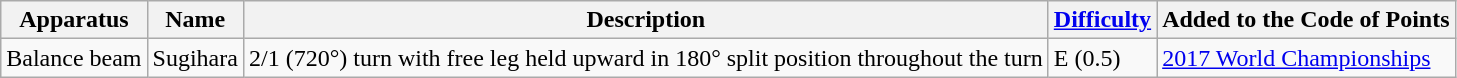<table class="wikitable">
<tr>
<th>Apparatus</th>
<th>Name</th>
<th>Description</th>
<th><a href='#'>Difficulty</a></th>
<th>Added to the Code of Points</th>
</tr>
<tr>
<td>Balance beam</td>
<td>Sugihara</td>
<td>2/1 (720°) turn with free leg held upward in 180° split position throughout the turn</td>
<td>E (0.5)</td>
<td><a href='#'>2017 World Championships</a></td>
</tr>
</table>
